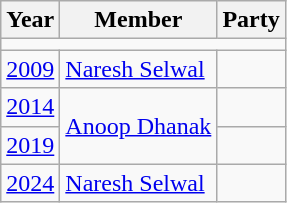<table class="wikitable">
<tr>
<th>Year</th>
<th>Member</th>
<th colspan=2>Party</th>
</tr>
<tr>
<td colspan=4></td>
</tr>
<tr>
<td><a href='#'>2009</a></td>
<td><a href='#'>Naresh Selwal</a></td>
<td></td>
</tr>
<tr>
<td><a href='#'>2014</a></td>
<td rowspan=2><a href='#'>Anoop Dhanak</a></td>
<td></td>
</tr>
<tr>
<td><a href='#'>2019</a></td>
<td></td>
</tr>
<tr>
<td><a href='#'>2024</a></td>
<td><a href='#'>Naresh Selwal</a></td>
<td></td>
</tr>
</table>
